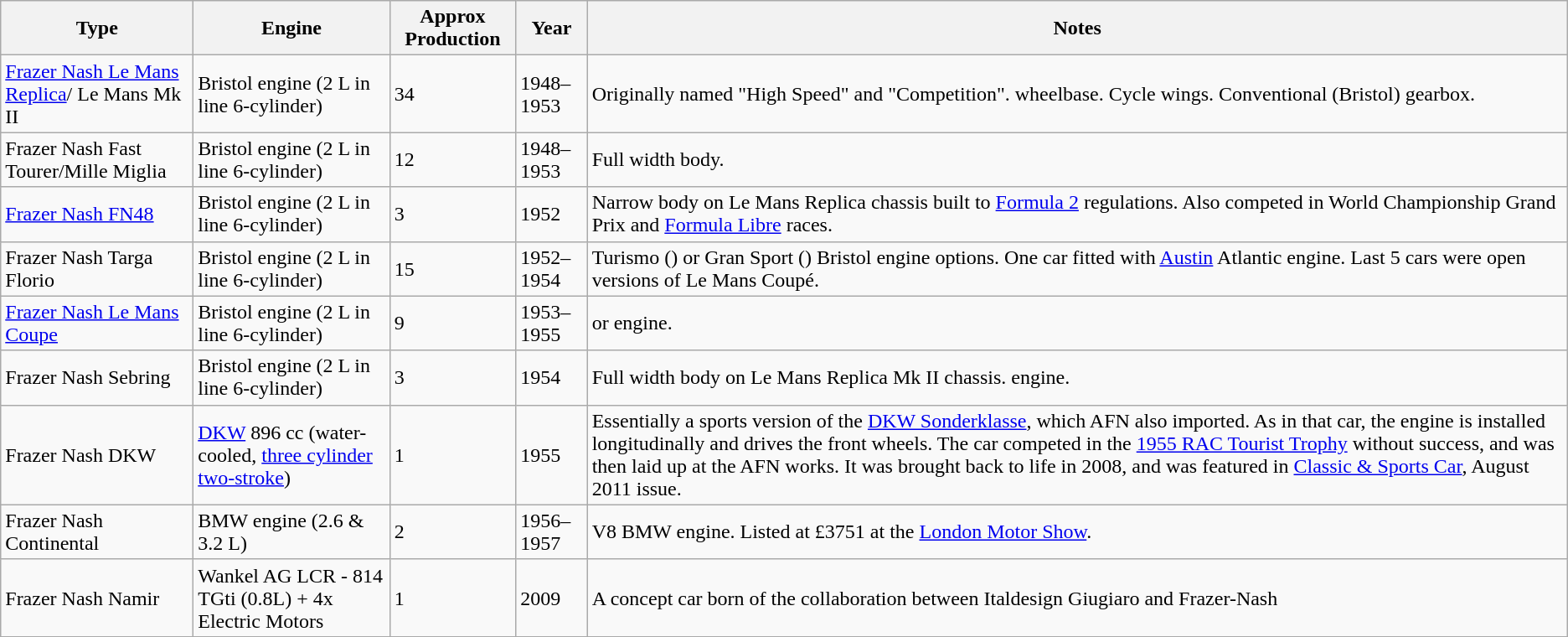<table class="wikitable">
<tr>
<th>Type</th>
<th>Engine</th>
<th>Approx Production</th>
<th>Year</th>
<th>Notes</th>
</tr>
<tr>
<td><a href='#'>Frazer Nash Le Mans Replica</a>/ Le Mans Mk II</td>
<td>Bristol engine (2 L in line 6-cylinder)</td>
<td>34</td>
<td>1948–1953</td>
<td>Originally named "High Speed" and "Competition".  wheelbase. Cycle wings. Conventional (Bristol) gearbox.</td>
</tr>
<tr>
<td>Frazer Nash Fast Tourer/Mille Miglia</td>
<td>Bristol engine (2 L in line 6-cylinder)</td>
<td>12</td>
<td>1948–1953</td>
<td>Full width body.</td>
</tr>
<tr>
<td><a href='#'>Frazer Nash FN48</a></td>
<td>Bristol engine (2 L in line 6-cylinder)</td>
<td>3</td>
<td>1952</td>
<td>Narrow body on Le Mans Replica chassis built to <a href='#'>Formula 2</a> regulations. Also competed in World Championship Grand Prix and <a href='#'>Formula Libre</a> races.</td>
</tr>
<tr>
<td>Frazer Nash Targa Florio</td>
<td>Bristol engine (2 L in line 6-cylinder)</td>
<td>15</td>
<td>1952–1954</td>
<td>Turismo () or Gran Sport () Bristol engine options. One car fitted with <a href='#'>Austin</a> Atlantic engine. Last 5 cars were open versions of Le Mans Coupé.</td>
</tr>
<tr>
<td><a href='#'>Frazer Nash Le Mans Coupe</a></td>
<td>Bristol engine (2 L in line 6-cylinder)</td>
<td>9</td>
<td>1953–1955</td>
<td> or  engine.</td>
</tr>
<tr>
<td>Frazer Nash Sebring</td>
<td>Bristol engine (2 L in line 6-cylinder)</td>
<td>3</td>
<td>1954</td>
<td>Full width body on Le Mans Replica Mk II chassis.  engine.</td>
</tr>
<tr>
<td>Frazer Nash DKW</td>
<td><a href='#'>DKW</a> 896 cc (water-cooled, <a href='#'>three cylinder</a> <a href='#'>two-stroke</a>)</td>
<td>1</td>
<td>1955</td>
<td>Essentially a sports version of the <a href='#'>DKW Sonderklasse</a>, which AFN also imported. As in that car, the engine is installed longitudinally and drives the front wheels. The car competed in the <a href='#'>1955 RAC Tourist Trophy</a> without success, and was then laid up at the AFN works. It was brought back to life in 2008, and was featured in <a href='#'>Classic & Sports Car</a>, August 2011 issue.</td>
</tr>
<tr>
<td>Frazer Nash Continental</td>
<td>BMW engine (2.6 & 3.2 L)</td>
<td>2</td>
<td>1956–1957</td>
<td>V8 BMW engine. Listed at £3751 at the <a href='#'>London Motor Show</a>.</td>
</tr>
<tr>
<td>Frazer Nash Namir</td>
<td>Wankel AG LCR - 814 TGti (0.8L) + 4x Electric Motors</td>
<td>1</td>
<td>2009</td>
<td>A concept car born of the collaboration between Italdesign Giugiaro and Frazer-Nash</td>
</tr>
<tr>
</tr>
</table>
